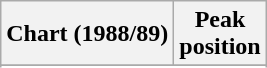<table class="wikitable sortable plainrowheaders">
<tr>
<th>Chart (1988/89)</th>
<th>Peak<br>position</th>
</tr>
<tr>
</tr>
<tr>
</tr>
</table>
